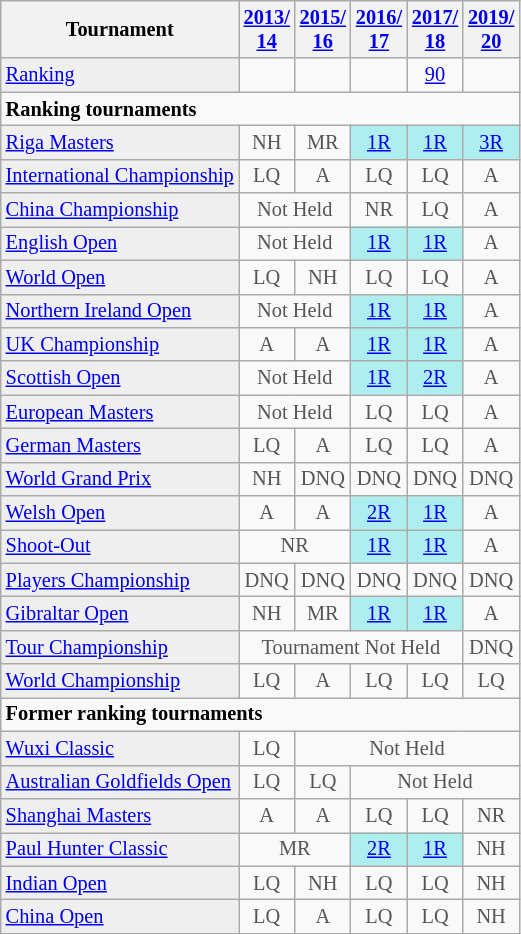<table class="wikitable" style="font-size:85%;">
<tr>
<th>Tournament</th>
<th><a href='#'>2013/<br>14</a></th>
<th><a href='#'>2015/<br>16</a></th>
<th><a href='#'>2016/<br>17</a></th>
<th><a href='#'>2017/<br>18</a></th>
<th><a href='#'>2019/<br>20</a></th>
</tr>
<tr>
<td style="background:#EFEFEF;"><a href='#'>Ranking</a></td>
<td align="center"></td>
<td align="center"></td>
<td align="center"></td>
<td align="center"><a href='#'>90</a></td>
<td align="center"></td>
</tr>
<tr>
<td colspan="20"><strong>Ranking tournaments</strong></td>
</tr>
<tr>
<td style="background:#EFEFEF;"><a href='#'>Riga Masters</a></td>
<td align="center" style="color:#555555;">NH</td>
<td align="center" style="color:#555555;">MR</td>
<td align="center" style="background:#afeeee;"><a href='#'>1R</a></td>
<td align="center" style="background:#afeeee;"><a href='#'>1R</a></td>
<td align="center" style="background:#afeeee;"><a href='#'>3R</a></td>
</tr>
<tr>
<td style="background:#EFEFEF;"><a href='#'>International Championship</a></td>
<td align="center" style="color:#555555;">LQ</td>
<td align="center" style="color:#555555;">A</td>
<td align="center" style="color:#555555;">LQ</td>
<td align="center" style="color:#555555;">LQ</td>
<td align="center" style="color:#555555;">A</td>
</tr>
<tr>
<td style="background:#EFEFEF;"><a href='#'>China Championship</a></td>
<td align="center" colspan="2" style="color:#555555;">Not Held</td>
<td align="center" style="color:#555555;">NR</td>
<td align="center" style="color:#555555;">LQ</td>
<td align="center" style="color:#555555;">A</td>
</tr>
<tr>
<td style="background:#EFEFEF;"><a href='#'>English Open</a></td>
<td align="center" colspan="2" style="color:#555555;">Not Held</td>
<td align="center" style="background:#afeeee;"><a href='#'>1R</a></td>
<td align="center" style="background:#afeeee;"><a href='#'>1R</a></td>
<td align="center" style="color:#555555;">A</td>
</tr>
<tr>
<td style="background:#EFEFEF;"><a href='#'>World Open</a></td>
<td align="center" style="color:#555555;">LQ</td>
<td align="center" style="color:#555555;">NH</td>
<td align="center" style="color:#555555;">LQ</td>
<td align="center" style="color:#555555;">LQ</td>
<td align="center" style="color:#555555;">A</td>
</tr>
<tr>
<td style="background:#EFEFEF;"><a href='#'>Northern Ireland Open</a></td>
<td align="center" colspan="2" style="color:#555555;">Not Held</td>
<td style="text-align:center; background:#afeeee;"><a href='#'>1R</a></td>
<td style="text-align:center; background:#afeeee;"><a href='#'>1R</a></td>
<td align="center" style="color:#555555;">A</td>
</tr>
<tr>
<td style="background:#EFEFEF;"><a href='#'>UK Championship</a></td>
<td align="center" style="color:#555555;">A</td>
<td align="center" style="color:#555555;">A</td>
<td style="text-align:center; background:#afeeee;"><a href='#'>1R</a></td>
<td style="text-align:center; background:#afeeee;"><a href='#'>1R</a></td>
<td align="center" style="color:#555555;">A</td>
</tr>
<tr>
<td style="background:#EFEFEF;"><a href='#'>Scottish Open</a></td>
<td align="center" colspan="2" style="color:#555555;">Not Held</td>
<td style="text-align:center; background:#afeeee;"><a href='#'>1R</a></td>
<td style="text-align:center; background:#afeeee;"><a href='#'>2R</a></td>
<td align="center" style="color:#555555;">A</td>
</tr>
<tr>
<td style="background:#EFEFEF;"><a href='#'>European Masters</a></td>
<td align="center" colspan="2" style="color:#555555;">Not Held</td>
<td align="center" style="color:#555555;">LQ</td>
<td align="center" style="color:#555555;">LQ</td>
<td align="center" style="color:#555555;">A</td>
</tr>
<tr>
<td style="background:#EFEFEF;"><a href='#'>German Masters</a></td>
<td align="center" style="color:#555555;">LQ</td>
<td align="center" style="color:#555555;">A</td>
<td align="center" style="color:#555555;">LQ</td>
<td align="center" style="color:#555555;">LQ</td>
<td align="center" style="color:#555555;">A</td>
</tr>
<tr>
<td style="background:#EFEFEF;"><a href='#'>World Grand Prix</a></td>
<td align="center" style="color:#555555;">NH</td>
<td align="center" style="color:#555555;">DNQ</td>
<td align="center" style="color:#555555;">DNQ</td>
<td align="center" style="color:#555555;">DNQ</td>
<td align="center" style="color:#555555;">DNQ</td>
</tr>
<tr>
<td style="background:#EFEFEF;"><a href='#'>Welsh Open</a></td>
<td align="center" style="color:#555555;">A</td>
<td align="center" style="color:#555555;">A</td>
<td style="text-align:center; background:#afeeee;"><a href='#'>2R</a></td>
<td style="text-align:center; background:#afeeee;"><a href='#'>1R</a></td>
<td align="center" style="color:#555555;">A</td>
</tr>
<tr>
<td style="background:#EFEFEF;"><a href='#'>Shoot-Out</a></td>
<td align="center" colspan="2" style="color:#555555;">NR</td>
<td align="center" style="background:#afeeee;"><a href='#'>1R</a></td>
<td align="center" style="background:#afeeee;"><a href='#'>1R</a></td>
<td align="center" style="color:#555555;">A</td>
</tr>
<tr>
<td style="background:#EFEFEF;"><a href='#'>Players Championship</a></td>
<td align="center" style="color:#555555;">DNQ</td>
<td align="center" style="color:#555555;">DNQ</td>
<td align="center" style="color:#555555;">DNQ</td>
<td align="center" style="color:#555555;">DNQ</td>
<td align="center" style="color:#555555;">DNQ</td>
</tr>
<tr>
<td style="background:#EFEFEF;"><a href='#'>Gibraltar Open</a></td>
<td align="center" style="color:#555555;">NH</td>
<td align="center" style="color:#555555;">MR</td>
<td style="text-align:center; background:#afeeee;"><a href='#'>1R</a></td>
<td style="text-align:center; background:#afeeee;"><a href='#'>1R</a></td>
<td align="center" style="color:#555555;">A</td>
</tr>
<tr>
<td style="background:#EFEFEF;"><a href='#'>Tour Championship</a></td>
<td align="center" colspan="4" style="color:#555555;">Tournament Not Held</td>
<td align="center" style="color:#555555;">DNQ</td>
</tr>
<tr>
<td style="background:#EFEFEF;"><a href='#'>World Championship</a></td>
<td align="center" style="color:#555555;">LQ</td>
<td align="center" style="color:#555555;">A</td>
<td align="center" style="color:#555555;">LQ</td>
<td align="center" style="color:#555555;">LQ</td>
<td align="center" style="color:#555555;">LQ</td>
</tr>
<tr>
<td colspan="20"><strong>Former ranking tournaments</strong></td>
</tr>
<tr>
<td style="background:#EFEFEF;"><a href='#'>Wuxi Classic</a></td>
<td align="center" style="color:#555555;">LQ</td>
<td colspan="30" style="text-align:center;color:#555555;">Not Held</td>
</tr>
<tr>
<td style="background:#EFEFEF;"><a href='#'>Australian Goldfields Open</a></td>
<td align="center" style="color:#555555;">LQ</td>
<td align="center" style="color:#555555;">LQ</td>
<td colspan="30" style="text-align:center;color:#555555;">Not Held</td>
</tr>
<tr>
<td style="background:#EFEFEF;"><a href='#'>Shanghai Masters</a></td>
<td align="center" style="color:#555555;">A</td>
<td align="center" style="color:#555555;">A</td>
<td align="center" style="color:#555555;">LQ</td>
<td align="center" style="color:#555555;">LQ</td>
<td align="center" style="color:#555555;">NR</td>
</tr>
<tr>
<td style="background:#EFEFEF;"><a href='#'>Paul Hunter Classic</a></td>
<td align="center" colspan="2" style="color:#555555;">MR</td>
<td align="center" style="background:#afeeee;"><a href='#'>2R</a></td>
<td align="center" style="background:#afeeee;"><a href='#'>1R</a></td>
<td align="center" style="color:#555555;">NH</td>
</tr>
<tr>
<td style="background:#EFEFEF;"><a href='#'>Indian Open</a></td>
<td align="center" style="color:#555555;">LQ</td>
<td align="center" style="color:#555555;">NH</td>
<td align="center" style="color:#555555;">LQ</td>
<td align="center" style="color:#555555;">LQ</td>
<td align="center" style="color:#555555;">NH</td>
</tr>
<tr>
<td style="background:#EFEFEF;"><a href='#'>China Open</a></td>
<td align="center" style="color:#555555;">LQ</td>
<td align="center" style="color:#555555;">A</td>
<td align="center" style="color:#555555;">LQ</td>
<td align="center" style="color:#555555;">LQ</td>
<td align="center" style="color:#555555;">NH</td>
</tr>
</table>
